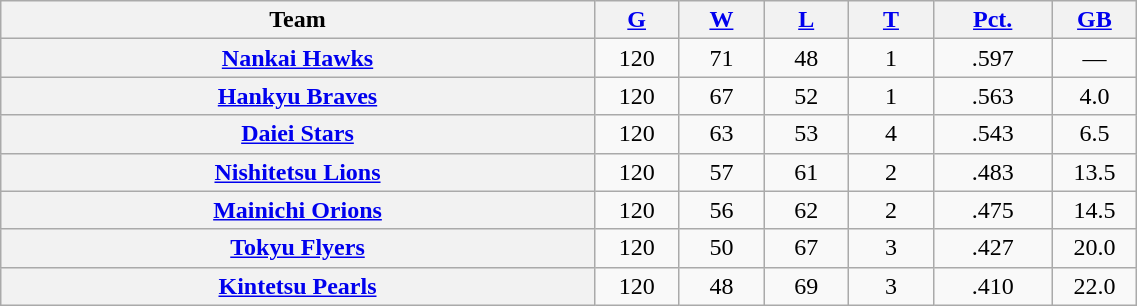<table class="wikitable plainrowheaders" width="60%" style="text-align:center;">
<tr>
<th scope="col" width="35%">Team</th>
<th scope="col" width="5%"><a href='#'>G</a></th>
<th scope="col" width="5%"><a href='#'>W</a></th>
<th scope="col" width="5%"><a href='#'>L</a></th>
<th scope="col" width="5%"><a href='#'>T</a></th>
<th scope="col" width="7%"><a href='#'>Pct.</a></th>
<th scope="col" width="5%"><a href='#'>GB</a></th>
</tr>
<tr>
<th scope="row" style="text-align:center;"><a href='#'>Nankai Hawks</a></th>
<td>120</td>
<td>71</td>
<td>48</td>
<td>1</td>
<td>.597</td>
<td>—</td>
</tr>
<tr>
<th scope="row" style="text-align:center;"><a href='#'>Hankyu Braves</a></th>
<td>120</td>
<td>67</td>
<td>52</td>
<td>1</td>
<td>.563</td>
<td>4.0</td>
</tr>
<tr>
<th scope="row" style="text-align:center;"><a href='#'>Daiei Stars</a></th>
<td>120</td>
<td>63</td>
<td>53</td>
<td>4</td>
<td>.543</td>
<td>6.5</td>
</tr>
<tr>
<th scope="row" style="text-align:center;"><a href='#'>Nishitetsu Lions</a></th>
<td>120</td>
<td>57</td>
<td>61</td>
<td>2</td>
<td>.483</td>
<td>13.5</td>
</tr>
<tr>
<th scope="row" style="text-align:center;"><a href='#'>Mainichi Orions</a></th>
<td>120</td>
<td>56</td>
<td>62</td>
<td>2</td>
<td>.475</td>
<td>14.5</td>
</tr>
<tr>
<th scope="row" style="text-align:center;"><a href='#'>Tokyu Flyers</a></th>
<td>120</td>
<td>50</td>
<td>67</td>
<td>3</td>
<td>.427</td>
<td>20.0</td>
</tr>
<tr>
<th scope="row" style="text-align:center;"><a href='#'>Kintetsu Pearls</a></th>
<td>120</td>
<td>48</td>
<td>69</td>
<td>3</td>
<td>.410</td>
<td>22.0</td>
</tr>
</table>
